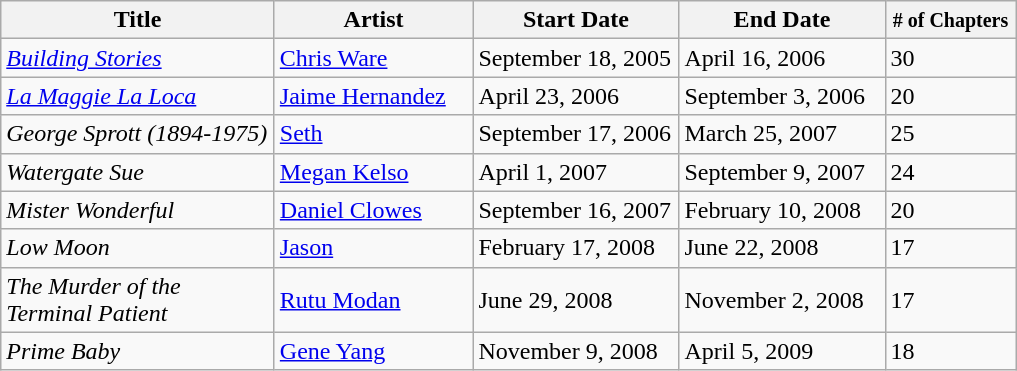<table class="wikitable">
<tr>
<th align="center" valign="top" width="175">Title</th>
<th align="left" valign="top" width="125">Artist</th>
<th align="center" valign="top" width="130">Start Date</th>
<th align="center" valign="top" width="130">End Date</th>
<th align="left" valign="center" width="80"><small># of Chapters</small></th>
</tr>
<tr>
<td><em><a href='#'>Building Stories</a></em></td>
<td><a href='#'>Chris Ware</a></td>
<td>September 18, 2005</td>
<td>April 16, 2006</td>
<td>30</td>
</tr>
<tr>
<td><em><a href='#'>La Maggie La Loca</a></em></td>
<td><a href='#'>Jaime Hernandez</a></td>
<td>April 23, 2006</td>
<td>September 3, 2006</td>
<td>20</td>
</tr>
<tr>
<td><em>George Sprott (1894-1975)</em></td>
<td><a href='#'>Seth</a></td>
<td>September 17, 2006</td>
<td>March 25, 2007</td>
<td>25</td>
</tr>
<tr>
<td><em>Watergate Sue</em></td>
<td><a href='#'>Megan Kelso</a></td>
<td>April 1, 2007</td>
<td>September 9, 2007</td>
<td>24</td>
</tr>
<tr>
<td><em>Mister Wonderful</em></td>
<td><a href='#'>Daniel Clowes</a></td>
<td>September 16, 2007</td>
<td>February 10, 2008</td>
<td>20</td>
</tr>
<tr>
<td><em>Low Moon</em></td>
<td><a href='#'>Jason</a></td>
<td>February 17, 2008</td>
<td>June 22, 2008</td>
<td>17</td>
</tr>
<tr>
<td><em>The Murder of the Terminal Patient</em></td>
<td><a href='#'>Rutu Modan</a></td>
<td>June 29, 2008</td>
<td>November 2, 2008</td>
<td>17</td>
</tr>
<tr>
<td><em>Prime Baby</em></td>
<td><a href='#'>Gene Yang</a></td>
<td>November 9, 2008</td>
<td>April 5, 2009</td>
<td>18</td>
</tr>
</table>
